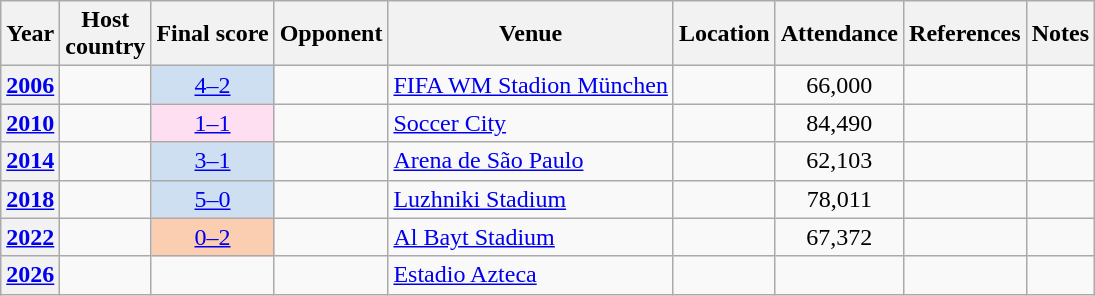<table class="sortable plainrowheaders wikitable">
<tr>
<th scope="col">Year</th>
<th scope="col">Host<br>country</th>
<th scope="col">Final score</th>
<th scope="col">Opponent</th>
<th scope="col">Venue</th>
<th scope="col">Location</th>
<th scope="col">Attendance</th>
<th scope="col" class="unsortable">References</th>
<th scope="col">Notes</th>
</tr>
<tr>
<th scope="row" style=text-align:center><a href='#'>2006</a></th>
<td align=right></td>
<td align=center bgcolor="#cedff2"><a href='#'>4–2</a></td>
<td></td>
<td><a href='#'>FIFA WM Stadion München</a></td>
<td></td>
<td align=center>66,000</td>
<td align=center></td>
<td align=left></td>
</tr>
<tr>
<th scope="row" style=text-align:center><a href='#'>2010</a></th>
<td align=right></td>
<td align=center bgcolor="#fedff2"><a href='#'>1–1</a></td>
<td align=left></td>
<td><a href='#'>Soccer City</a></td>
<td></td>
<td align=center>84,490</td>
<td align=center></td>
<td align=left></td>
</tr>
<tr>
<th scope="row" style=text-align:center><a href='#'>2014</a></th>
<td align=right></td>
<td align=center bgcolor="#cedff2"><a href='#'>3–1</a></td>
<td align=left></td>
<td><a href='#'>Arena de São Paulo</a></td>
<td></td>
<td align=center>62,103</td>
<td align=center></td>
<td align=left></td>
</tr>
<tr>
<th scope="row" style=text-align:center><a href='#'>2018</a></th>
<td align=right></td>
<td align=center bgcolor="#cedff2"><a href='#'>5–0</a></td>
<td align=left></td>
<td><a href='#'>Luzhniki Stadium</a></td>
<td></td>
<td align=center>78,011</td>
<td align=center></td>
<td align=left></td>
</tr>
<tr>
<th scope="row" style=text-align:center><a href='#'>2022</a></th>
<td align=right></td>
<td align=center  bgcolor="#FBCEB1"><a href='#'>0–2</a></td>
<td align=left></td>
<td><a href='#'>Al Bayt Stadium</a></td>
<td></td>
<td align=center>67,372</td>
<td align=center></td>
<td align=left></td>
</tr>
<tr>
<th scope="row" style=text-align:center><a href='#'>2026</a></th>
<td align=right></td>
<td align=center></td>
<td align=left></td>
<td><a href='#'>Estadio Azteca</a></td>
<td></td>
<td align=center></td>
<td align=center></td>
<td align=left></td>
</tr>
</table>
